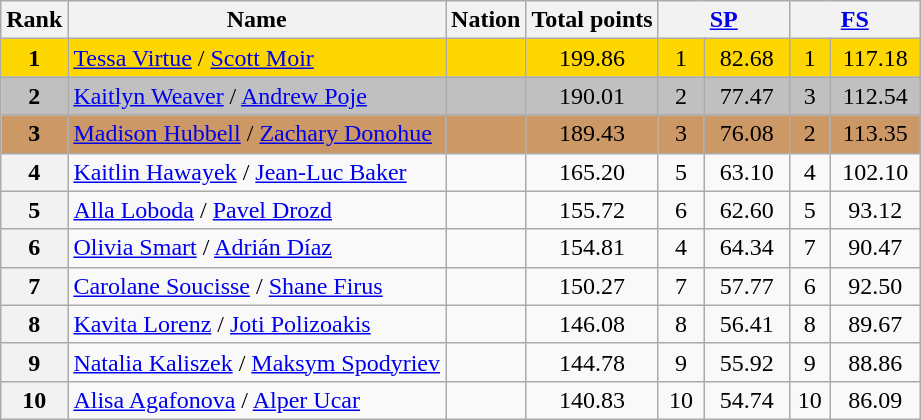<table class="wikitable sortable">
<tr>
<th>Rank</th>
<th>Name</th>
<th>Nation</th>
<th>Total points</th>
<th colspan="2" width="80px"><a href='#'>SP</a></th>
<th colspan="2" width="80px"><a href='#'>FS</a></th>
</tr>
<tr bgcolor="gold">
<td align="center"><strong>1</strong></td>
<td><a href='#'>Tessa Virtue</a> / <a href='#'>Scott Moir</a></td>
<td></td>
<td align="center">199.86</td>
<td align="center">1</td>
<td align="center">82.68</td>
<td align="center">1</td>
<td align="center">117.18</td>
</tr>
<tr bgcolor="silver">
<td align="center"><strong>2</strong></td>
<td><a href='#'>Kaitlyn Weaver</a> / <a href='#'>Andrew Poje</a></td>
<td></td>
<td align="center">190.01</td>
<td align="center">2</td>
<td align="center">77.47</td>
<td align="center">3</td>
<td align="center">112.54</td>
</tr>
<tr bgcolor="cc9966">
<td align="center"><strong>3</strong></td>
<td><a href='#'>Madison Hubbell</a> / <a href='#'>Zachary Donohue</a></td>
<td></td>
<td align="center">189.43</td>
<td align="center">3</td>
<td align="center">76.08</td>
<td align="center">2</td>
<td align="center">113.35</td>
</tr>
<tr>
<th>4</th>
<td><a href='#'>Kaitlin Hawayek</a> / <a href='#'>Jean-Luc Baker</a></td>
<td></td>
<td align="center">165.20</td>
<td align="center">5</td>
<td align="center">63.10</td>
<td align="center">4</td>
<td align="center">102.10</td>
</tr>
<tr>
<th>5</th>
<td><a href='#'>Alla Loboda</a> / <a href='#'>Pavel Drozd</a></td>
<td></td>
<td align="center">155.72</td>
<td align="center">6</td>
<td align="center">62.60</td>
<td align="center">5</td>
<td align="center">93.12</td>
</tr>
<tr>
<th>6</th>
<td><a href='#'>Olivia Smart</a> / <a href='#'>Adrián Díaz</a></td>
<td></td>
<td align="center">154.81</td>
<td align="center">4</td>
<td align="center">64.34</td>
<td align="center">7</td>
<td align="center">90.47</td>
</tr>
<tr>
<th>7</th>
<td><a href='#'>Carolane Soucisse</a> / <a href='#'>Shane Firus</a></td>
<td></td>
<td align="center">150.27</td>
<td align="center">7</td>
<td align="center">57.77</td>
<td align="center">6</td>
<td align="center">92.50</td>
</tr>
<tr>
<th>8</th>
<td><a href='#'>Kavita Lorenz</a> / <a href='#'>Joti Polizoakis</a></td>
<td></td>
<td align="center">146.08</td>
<td align="center">8</td>
<td align="center">56.41</td>
<td align="center">8</td>
<td align="center">89.67</td>
</tr>
<tr>
<th>9</th>
<td><a href='#'>Natalia Kaliszek</a> / <a href='#'>Maksym Spodyriev</a></td>
<td></td>
<td align="center">144.78</td>
<td align="center">9</td>
<td align="center">55.92</td>
<td align="center">9</td>
<td align="center">88.86</td>
</tr>
<tr>
<th>10</th>
<td><a href='#'>Alisa Agafonova</a> / <a href='#'>Alper Ucar</a></td>
<td></td>
<td align="center">140.83</td>
<td align="center">10</td>
<td align="center">54.74</td>
<td align="center">10</td>
<td align="center">86.09</td>
</tr>
</table>
